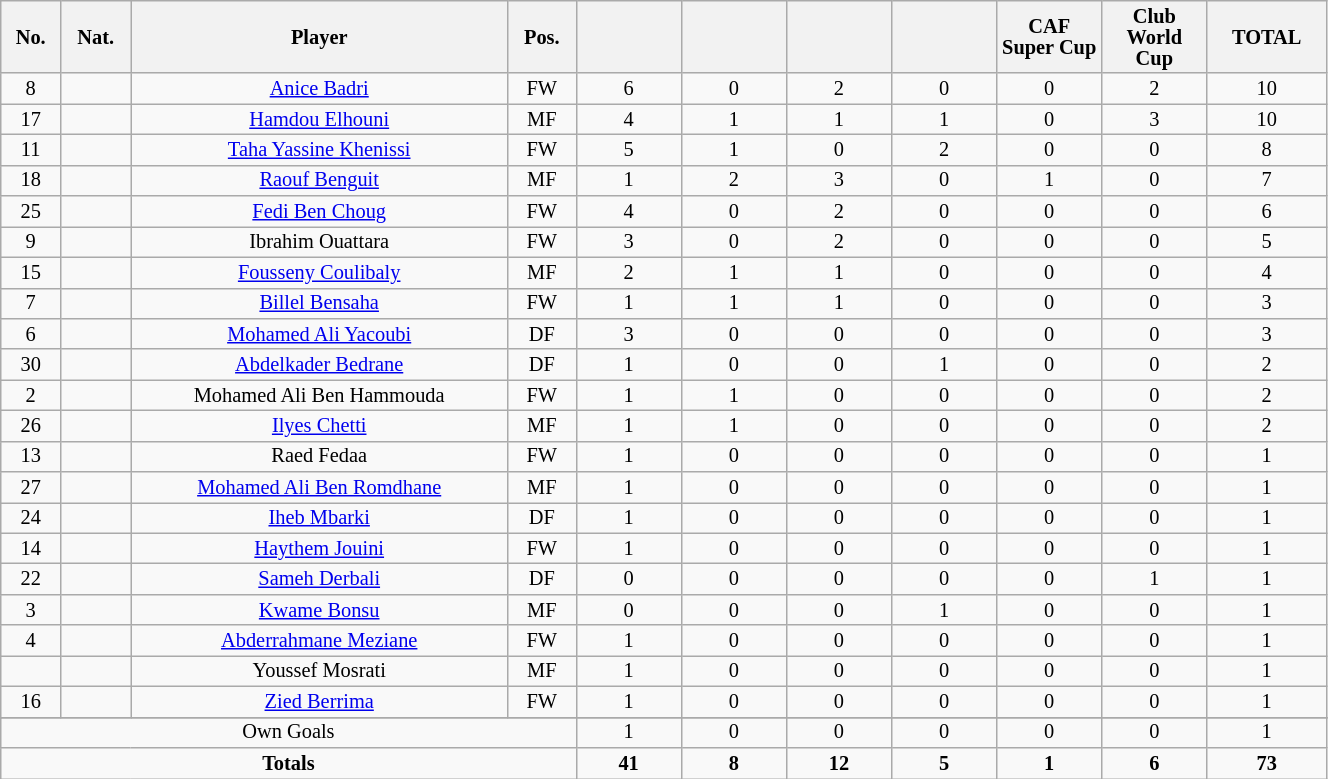<table class="wikitable sortable alternance"  style="font-size:85%; text-align:center; line-height:14px; width:70%;">
<tr>
<th width=10>No.</th>
<th width=10>Nat.</th>
<th width=160>Player</th>
<th width=10>Pos.</th>
<th width=40></th>
<th width=40></th>
<th width=40></th>
<th width=40></th>
<th width=40>CAF Super Cup</th>
<th width=40>Club World Cup</th>
<th width=10>TOTAL</th>
</tr>
<tr>
<td>8</td>
<td></td>
<td><a href='#'>Anice Badri</a></td>
<td>FW</td>
<td>6</td>
<td>0</td>
<td>2</td>
<td>0</td>
<td>0</td>
<td>2</td>
<td>10</td>
</tr>
<tr>
<td>17</td>
<td></td>
<td><a href='#'>Hamdou Elhouni</a></td>
<td>MF</td>
<td>4</td>
<td>1</td>
<td>1</td>
<td>1</td>
<td>0</td>
<td>3</td>
<td>10</td>
</tr>
<tr>
<td>11</td>
<td></td>
<td><a href='#'>Taha Yassine Khenissi</a></td>
<td>FW</td>
<td>5</td>
<td>1</td>
<td>0</td>
<td>2</td>
<td>0</td>
<td>0</td>
<td>8</td>
</tr>
<tr>
<td>18</td>
<td></td>
<td><a href='#'>Raouf Benguit</a></td>
<td>MF</td>
<td>1</td>
<td>2</td>
<td>3</td>
<td>0</td>
<td>1</td>
<td>0</td>
<td>7</td>
</tr>
<tr>
<td>25</td>
<td></td>
<td><a href='#'>Fedi Ben Choug</a></td>
<td>FW</td>
<td>4</td>
<td>0</td>
<td>2</td>
<td>0</td>
<td>0</td>
<td>0</td>
<td>6</td>
</tr>
<tr>
<td>9</td>
<td></td>
<td>Ibrahim Ouattara</td>
<td>FW</td>
<td>3</td>
<td>0</td>
<td>2</td>
<td>0</td>
<td>0</td>
<td>0</td>
<td>5</td>
</tr>
<tr>
<td>15</td>
<td></td>
<td><a href='#'>Fousseny Coulibaly</a></td>
<td>MF</td>
<td>2</td>
<td>1</td>
<td>1</td>
<td>0</td>
<td>0</td>
<td>0</td>
<td>4</td>
</tr>
<tr>
<td>7</td>
<td></td>
<td><a href='#'>Billel Bensaha</a></td>
<td>FW</td>
<td>1</td>
<td>1</td>
<td>1</td>
<td>0</td>
<td>0</td>
<td>0</td>
<td>3</td>
</tr>
<tr>
<td>6</td>
<td></td>
<td><a href='#'>Mohamed Ali Yacoubi</a></td>
<td>DF</td>
<td>3</td>
<td>0</td>
<td>0</td>
<td>0</td>
<td>0</td>
<td>0</td>
<td>3</td>
</tr>
<tr>
<td>30</td>
<td></td>
<td><a href='#'>Abdelkader Bedrane</a></td>
<td>DF</td>
<td>1</td>
<td>0</td>
<td>0</td>
<td>1</td>
<td>0</td>
<td>0</td>
<td>2</td>
</tr>
<tr>
<td>2</td>
<td></td>
<td>Mohamed Ali Ben Hammouda</td>
<td>FW</td>
<td>1</td>
<td>1</td>
<td>0</td>
<td>0</td>
<td>0</td>
<td>0</td>
<td>2</td>
</tr>
<tr>
<td>26</td>
<td></td>
<td><a href='#'>Ilyes Chetti</a></td>
<td>MF</td>
<td>1</td>
<td>1</td>
<td>0</td>
<td>0</td>
<td>0</td>
<td>0</td>
<td>2</td>
</tr>
<tr>
<td>13</td>
<td></td>
<td>Raed Fedaa</td>
<td>FW</td>
<td>1</td>
<td>0</td>
<td>0</td>
<td>0</td>
<td>0</td>
<td>0</td>
<td>1</td>
</tr>
<tr>
<td>27</td>
<td></td>
<td><a href='#'>Mohamed Ali Ben Romdhane</a></td>
<td>MF</td>
<td>1</td>
<td>0</td>
<td>0</td>
<td>0</td>
<td>0</td>
<td>0</td>
<td>1</td>
</tr>
<tr>
<td>24</td>
<td></td>
<td><a href='#'>Iheb Mbarki</a></td>
<td>DF</td>
<td>1</td>
<td>0</td>
<td>0</td>
<td>0</td>
<td>0</td>
<td>0</td>
<td>1</td>
</tr>
<tr>
<td>14</td>
<td></td>
<td><a href='#'>Haythem Jouini</a></td>
<td>FW</td>
<td>1</td>
<td>0</td>
<td>0</td>
<td>0</td>
<td>0</td>
<td>0</td>
<td>1</td>
</tr>
<tr>
<td>22</td>
<td></td>
<td><a href='#'>Sameh Derbali</a></td>
<td>DF</td>
<td>0</td>
<td>0</td>
<td>0</td>
<td>0</td>
<td>0</td>
<td>1</td>
<td>1</td>
</tr>
<tr>
<td>3</td>
<td></td>
<td><a href='#'>Kwame Bonsu</a></td>
<td>MF</td>
<td>0</td>
<td>0</td>
<td>0</td>
<td>1</td>
<td>0</td>
<td>0</td>
<td>1</td>
</tr>
<tr>
<td>4</td>
<td></td>
<td><a href='#'>Abderrahmane Meziane</a></td>
<td>FW</td>
<td>1</td>
<td>0</td>
<td>0</td>
<td>0</td>
<td>0</td>
<td>0</td>
<td>1</td>
</tr>
<tr>
<td></td>
<td></td>
<td>Youssef Mosrati</td>
<td>MF</td>
<td>1</td>
<td>0</td>
<td>0</td>
<td>0</td>
<td>0</td>
<td>0</td>
<td>1</td>
</tr>
<tr>
<td>16</td>
<td></td>
<td><a href='#'>Zied Berrima</a></td>
<td>FW</td>
<td>1</td>
<td>0</td>
<td>0</td>
<td>0</td>
<td>0</td>
<td>0</td>
<td>1</td>
</tr>
<tr>
</tr>
<tr class="sortbottom">
<td colspan="4">Own Goals</td>
<td>1</td>
<td>0</td>
<td>0</td>
<td>0</td>
<td>0</td>
<td>0</td>
<td>1</td>
</tr>
<tr class="sortbottom">
<td colspan="4"><strong>Totals</strong></td>
<td><strong>41</strong></td>
<td><strong>8</strong></td>
<td><strong>12</strong></td>
<td><strong>5</strong></td>
<td><strong>1</strong></td>
<td><strong>6</strong></td>
<td><strong>73</strong></td>
</tr>
</table>
